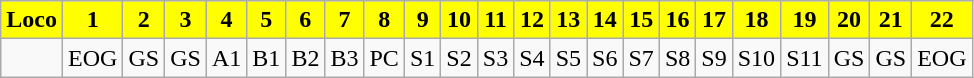<table class="wikitable plainrowheaders unsortable" style="text-align:center">
<tr>
<th scope="col" rowspan="1" style="background:yellow;">Loco</th>
<th scope="col" rowspan="1" style="background:yellow;">1</th>
<th scope="col" rowspan="1" style="background:yellow;">2</th>
<th scope="col" rowspan="1" style="background:yellow;">3</th>
<th scope="col" rowspan="1" style="background:yellow;">4</th>
<th scope="col" rowspan="1" style="background:yellow;">5</th>
<th scope="col" rowspan="1" style="background:yellow;">6</th>
<th scope="col" rowspan="1" style="background:yellow;">7</th>
<th scope="col" rowspan="1" style="background:yellow;">8</th>
<th scope="col" rowspan="1" style="background:yellow;">9</th>
<th scope="col" rowspan="1" style="background:yellow;">10</th>
<th scope="col" rowspan="1" style="background:yellow;">11</th>
<th scope="col" rowspan="1" style="background:yellow;">12</th>
<th scope="col" rowspan="1" style="background:yellow;">13</th>
<th scope="col" rowspan="1" style="background:yellow;">14</th>
<th scope="col" rowspan="1" style="background:yellow;">15</th>
<th scope="col" rowspan="1" style="background:yellow;">16</th>
<th scope="col" rowspan="1" style="background:yellow;">17</th>
<th scope="col" rowspan="1" style="background:yellow;">18</th>
<th scope="col" rowspan="1" style="background:yellow;">19</th>
<th scope="col" rowspan="1" style="background:yellow;">20</th>
<th scope="col" rowspan="1" style="background:yellow;">21</th>
<th scope="col" rowspan="1" style="background:yellow;">22</th>
</tr>
<tr>
<td></td>
<td>EOG</td>
<td>GS</td>
<td>GS</td>
<td>A1</td>
<td>B1</td>
<td>B2</td>
<td>B3</td>
<td>PC</td>
<td>S1</td>
<td>S2</td>
<td>S3</td>
<td>S4</td>
<td>S5</td>
<td>S6</td>
<td>S7</td>
<td>S8</td>
<td>S9</td>
<td>S10</td>
<td>S11</td>
<td>GS</td>
<td>GS</td>
<td>EOG</td>
</tr>
</table>
